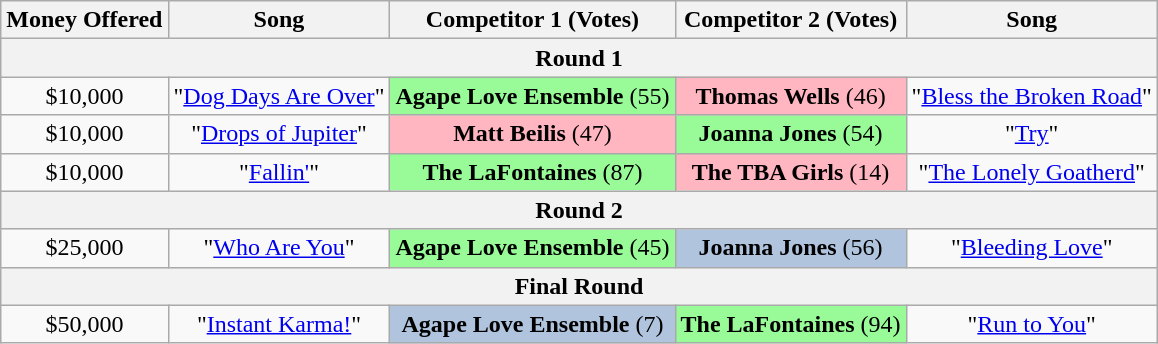<table class="wikitable sortable" style="text-align: center; width: auto;">
<tr>
<th>Money Offered</th>
<th>Song</th>
<th>Competitor 1 (Votes)</th>
<th>Competitor 2 (Votes)</th>
<th>Song</th>
</tr>
<tr>
<th colspan=5>Round 1</th>
</tr>
<tr>
<td>$10,000</td>
<td>"<a href='#'>Dog Days Are Over</a>"</td>
<td style="background:palegreen"><strong>Agape Love Ensemble</strong> (55)</td>
<td style="background:lightpink"><strong>Thomas Wells</strong> (46)</td>
<td>"<a href='#'>Bless the Broken Road</a>"</td>
</tr>
<tr>
<td>$10,000</td>
<td>"<a href='#'>Drops of Jupiter</a>"</td>
<td style="background:lightpink"><strong>Matt Beilis</strong> (47)</td>
<td style="background:palegreen"><strong>Joanna Jones</strong> (54)</td>
<td>"<a href='#'>Try</a>"</td>
</tr>
<tr>
<td>$10,000</td>
<td>"<a href='#'>Fallin'</a>"</td>
<td style="background:palegreen"><strong>The LaFontaines</strong> (87)</td>
<td style="background:lightpink"><strong>The TBA Girls</strong> (14)</td>
<td>"<a href='#'>The Lonely Goatherd</a>"</td>
</tr>
<tr>
<th colspan=5>Round 2</th>
</tr>
<tr>
<td>$25,000</td>
<td>"<a href='#'>Who Are You</a>"</td>
<td style="background:palegreen"><strong>Agape Love Ensemble</strong> (45)</td>
<td style="background:lightsteelblue"><strong>Joanna Jones</strong> (56)</td>
<td>"<a href='#'>Bleeding Love</a>"</td>
</tr>
<tr>
<th colspan=5>Final Round</th>
</tr>
<tr>
<td>$50,000</td>
<td>"<a href='#'>Instant Karma!</a>"</td>
<td style="background:lightsteelblue"><strong>Agape Love Ensemble</strong> (7)</td>
<td style="background:palegreen"><strong>The LaFontaines</strong> (94)</td>
<td>"<a href='#'>Run to You</a>"</td>
</tr>
</table>
